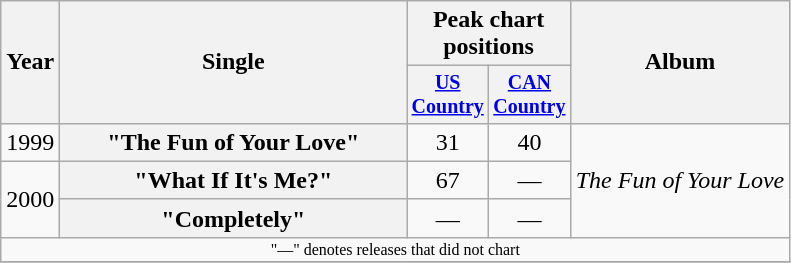<table class="wikitable plainrowheaders" style="text-align:center;">
<tr>
<th rowspan="2">Year</th>
<th rowspan="2" style="width:14em;">Single</th>
<th colspan="2">Peak chart<br>positions</th>
<th rowspan="2">Album</th>
</tr>
<tr style="font-size:smaller;">
<th width="45"><a href='#'>US Country</a></th>
<th width="45"><a href='#'>CAN Country</a></th>
</tr>
<tr>
<td>1999</td>
<th scope="row">"The Fun of Your Love"</th>
<td>31</td>
<td>40</td>
<td align="left" rowspan="3"><em>The Fun of Your Love</em></td>
</tr>
<tr>
<td rowspan="2">2000</td>
<th scope="row">"What If It's Me?"</th>
<td>67</td>
<td>—</td>
</tr>
<tr>
<th scope="row">"Completely"</th>
<td>—</td>
<td>—</td>
</tr>
<tr>
<td colspan="5" style="font-size:8pt">"—" denotes releases that did not chart</td>
</tr>
<tr>
</tr>
</table>
